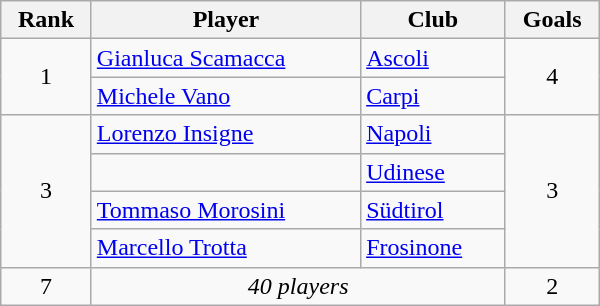<table class="wikitable sortable" style="text-align:center" width="400px">
<tr>
<th>Rank</th>
<th>Player</th>
<th>Club</th>
<th>Goals</th>
</tr>
<tr>
<td rowspan="2">1</td>
<td align="left"> <a href='#'>Gianluca Scamacca</a></td>
<td align="left"><a href='#'>Ascoli</a></td>
<td rowspan="2">4</td>
</tr>
<tr>
<td align="left"> <a href='#'>Michele Vano</a></td>
<td align="left"><a href='#'>Carpi</a></td>
</tr>
<tr>
<td rowspan="4">3</td>
<td align="left"> <a href='#'>Lorenzo Insigne</a></td>
<td align="left"><a href='#'>Napoli</a></td>
<td rowspan="4">3</td>
</tr>
<tr>
<td align="left"></td>
<td align="left"><a href='#'>Udinese</a></td>
</tr>
<tr>
<td align="left"> <a href='#'>Tommaso Morosini</a></td>
<td align="left"><a href='#'>Südtirol</a></td>
</tr>
<tr>
<td align="left"> <a href='#'>Marcello Trotta</a></td>
<td align="left"><a href='#'>Frosinone</a></td>
</tr>
<tr>
<td>7</td>
<td colspan="2"><em>40 players</em></td>
<td>2</td>
</tr>
</table>
